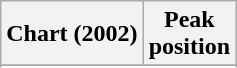<table class="wikitable sortable plainrowheaders" style="text-align:center">
<tr>
<th scope="col">Chart (2002)</th>
<th scope="col">Peak<br>position</th>
</tr>
<tr>
</tr>
<tr>
</tr>
</table>
